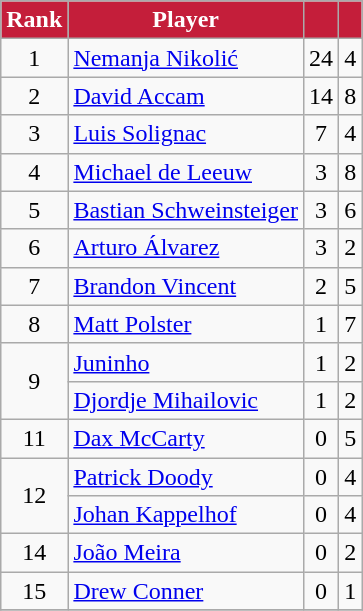<table class="wikitable" style="text-align:center">
<tr>
<th style="background:#C41E3A; color:white; text-align:center;">Rank</th>
<th style="background:#C41E3A; color:white; text-align:center;">Player</th>
<th style="background:#C41E3A; color:white; text-align:center;"></th>
<th style="background:#C41E3A; color:white; text-align:center;"></th>
</tr>
<tr>
<td>1</td>
<td align=left> <a href='#'>Nemanja Nikolić</a></td>
<td>24</td>
<td>4</td>
</tr>
<tr>
<td>2</td>
<td align=left> <a href='#'>David Accam</a></td>
<td>14</td>
<td>8</td>
</tr>
<tr>
<td>3</td>
<td align=left> <a href='#'>Luis Solignac</a></td>
<td>7</td>
<td>4</td>
</tr>
<tr>
<td>4</td>
<td align=left> <a href='#'>Michael de Leeuw</a></td>
<td>3</td>
<td>8</td>
</tr>
<tr>
<td>5</td>
<td align=left> <a href='#'>Bastian Schweinsteiger</a></td>
<td>3</td>
<td>6</td>
</tr>
<tr>
<td>6</td>
<td align=left> <a href='#'>Arturo Álvarez</a></td>
<td>3</td>
<td>2</td>
</tr>
<tr>
<td>7</td>
<td align=left> <a href='#'>Brandon Vincent</a></td>
<td>2</td>
<td>5</td>
</tr>
<tr>
<td>8</td>
<td align=left> <a href='#'>Matt Polster</a></td>
<td>1</td>
<td>7</td>
</tr>
<tr>
<td rowspan="2">9</td>
<td align=left> <a href='#'>Juninho</a></td>
<td>1</td>
<td>2</td>
</tr>
<tr>
<td align=left> <a href='#'>Djordje Mihailovic</a></td>
<td>1</td>
<td>2</td>
</tr>
<tr>
<td>11</td>
<td align=left> <a href='#'>Dax McCarty</a></td>
<td>0</td>
<td>5</td>
</tr>
<tr>
<td rowspan="2">12</td>
<td align=left> <a href='#'>Patrick Doody</a></td>
<td>0</td>
<td>4</td>
</tr>
<tr>
<td align=left> <a href='#'>Johan Kappelhof</a></td>
<td>0</td>
<td>4</td>
</tr>
<tr>
<td>14</td>
<td align=left> <a href='#'>João Meira</a></td>
<td>0</td>
<td>2</td>
</tr>
<tr>
<td>15</td>
<td align=left> <a href='#'>Drew Conner</a></td>
<td>0</td>
<td>1</td>
</tr>
<tr>
</tr>
</table>
